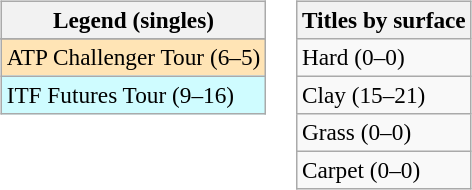<table>
<tr valign=top>
<td><br><table class=wikitable style="font-size:97%">
<tr>
<th>Legend (singles)</th>
</tr>
<tr bgcolor=e5d1cb>
</tr>
<tr bgcolor=moccasin>
<td>ATP Challenger Tour (6–5)</td>
</tr>
<tr bgcolor=cffcff>
<td>ITF Futures Tour (9–16)</td>
</tr>
</table>
</td>
<td><br><table class=wikitable style="font-size:97%">
<tr>
<th>Titles by surface</th>
</tr>
<tr>
<td>Hard (0–0)</td>
</tr>
<tr>
<td>Clay (15–21)</td>
</tr>
<tr>
<td>Grass (0–0)</td>
</tr>
<tr>
<td>Carpet (0–0)</td>
</tr>
</table>
</td>
</tr>
</table>
